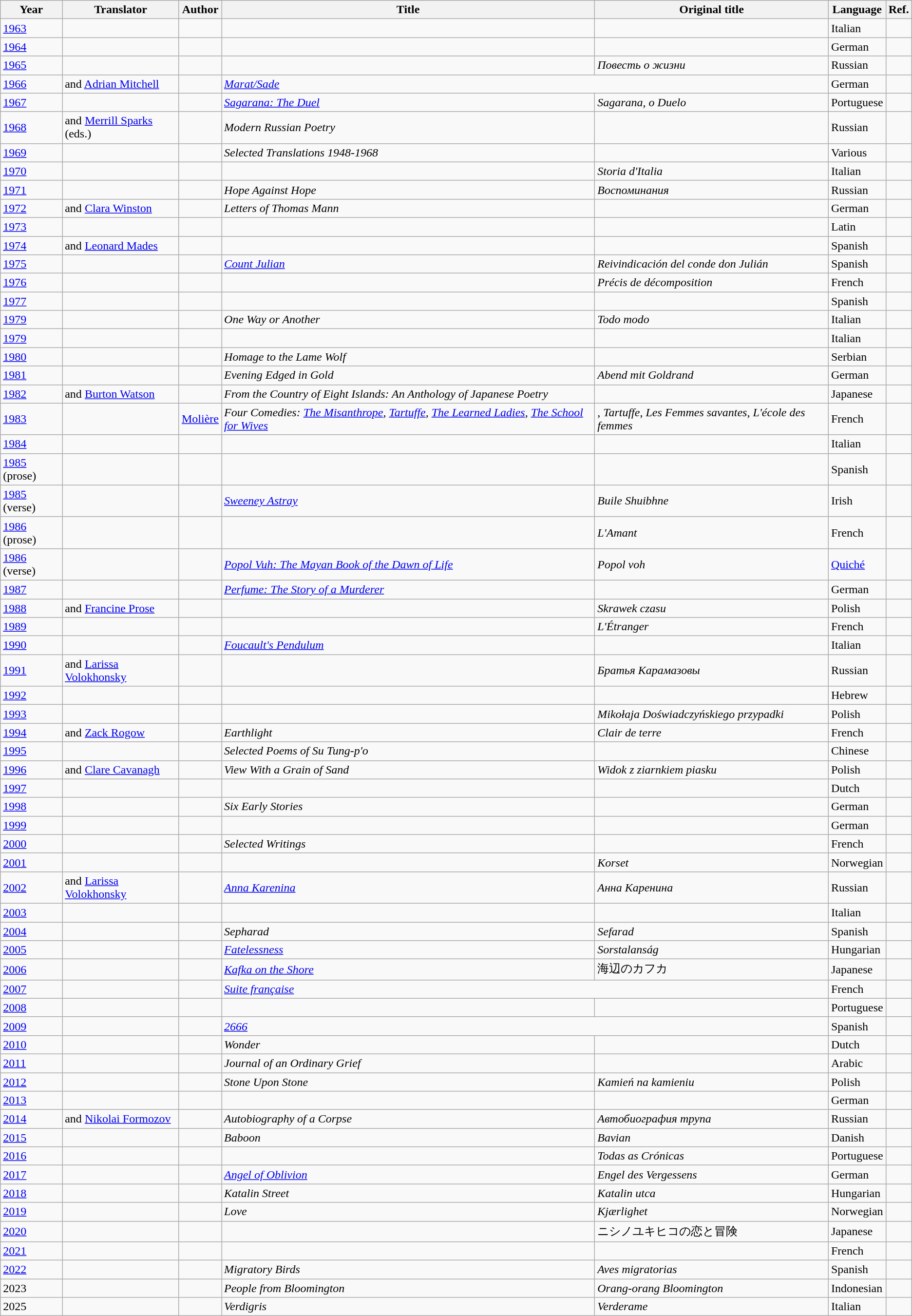<table class="wikitable sortable mw-collapsible">
<tr>
<th>Year</th>
<th>Translator</th>
<th>Author</th>
<th>Title</th>
<th>Original title</th>
<th>Language</th>
<th>Ref.</th>
</tr>
<tr>
<td><a href='#'>1963</a></td>
<td></td>
<td></td>
<td><em></em></td>
<td><em></em></td>
<td>Italian</td>
<td></td>
</tr>
<tr>
<td><a href='#'>1964</a></td>
<td></td>
<td></td>
<td><em></em></td>
<td><em></em></td>
<td>German</td>
<td></td>
</tr>
<tr>
<td><a href='#'>1965</a></td>
<td></td>
<td></td>
<td><em></em></td>
<td><em>Повесть о жизни</em></td>
<td>Russian</td>
<td></td>
</tr>
<tr>
<td><a href='#'>1966</a></td>
<td> and <a href='#'>Adrian Mitchell</a></td>
<td></td>
<td colspan="2"><em><a href='#'>Marat/Sade</a></em></td>
<td>German</td>
<td></td>
</tr>
<tr>
<td><a href='#'>1967</a></td>
<td></td>
<td></td>
<td><em><a href='#'>Sagarana: The Duel</a></em></td>
<td><em>Sagarana, o Duelo</em></td>
<td>Portuguese</td>
<td></td>
</tr>
<tr>
<td><a href='#'>1968</a></td>
<td> and <a href='#'>Merrill Sparks</a> (eds.)</td>
<td></td>
<td><em>Modern Russian Poetry</em></td>
<td></td>
<td>Russian</td>
<td></td>
</tr>
<tr>
<td><a href='#'>1969</a></td>
<td></td>
<td></td>
<td><em>Selected Translations 1948-1968</em></td>
<td></td>
<td>Various</td>
<td></td>
</tr>
<tr>
<td><a href='#'>1970</a></td>
<td></td>
<td></td>
<td><em></em></td>
<td><em>Storia d'Italia</em></td>
<td>Italian</td>
<td></td>
</tr>
<tr>
<td><a href='#'>1971</a></td>
<td></td>
<td></td>
<td><em>Hope Against Hope</em></td>
<td><em>Воспоминания</em></td>
<td>Russian</td>
<td></td>
</tr>
<tr>
<td><a href='#'>1972</a></td>
<td> and <a href='#'>Clara Winston</a></td>
<td></td>
<td><em>Letters of Thomas Mann</em></td>
<td></td>
<td>German</td>
<td></td>
</tr>
<tr>
<td><a href='#'>1973</a></td>
<td></td>
<td></td>
<td><em></em></td>
<td></td>
<td>Latin</td>
<td></td>
</tr>
<tr>
<td><a href='#'>1974</a></td>
<td> and <a href='#'>Leonard Mades</a></td>
<td></td>
<td><em></em></td>
<td><em></em></td>
<td>Spanish</td>
<td></td>
</tr>
<tr>
<td><a href='#'>1975</a></td>
<td></td>
<td></td>
<td><em><a href='#'>Count Julian</a></em></td>
<td><em>Reivindicación del conde don Julián</em></td>
<td>Spanish</td>
<td></td>
</tr>
<tr>
<td><a href='#'>1976</a></td>
<td></td>
<td></td>
<td><em></em></td>
<td><em>Précis de décomposition</em></td>
<td>French</td>
<td></td>
</tr>
<tr>
<td><a href='#'>1977</a></td>
<td></td>
<td></td>
<td><em></em></td>
<td><em></em></td>
<td>Spanish</td>
<td></td>
</tr>
<tr>
<td><a href='#'>1979</a></td>
<td></td>
<td></td>
<td><em>One Way or Another</em></td>
<td><em>Todo modo</em></td>
<td>Italian</td>
<td></td>
</tr>
<tr>
<td><a href='#'>1979</a></td>
<td></td>
<td></td>
<td><em></em></td>
<td><em></em></td>
<td>Italian</td>
<td></td>
</tr>
<tr>
<td><a href='#'>1980</a></td>
<td></td>
<td></td>
<td><em>Homage to the Lame Wolf</em></td>
<td></td>
<td>Serbian</td>
<td></td>
</tr>
<tr>
<td><a href='#'>1981</a></td>
<td></td>
<td></td>
<td><em>Evening Edged in Gold</em></td>
<td><em>Abend mit Goldrand</em></td>
<td>German</td>
<td></td>
</tr>
<tr>
<td><a href='#'>1982</a></td>
<td> and <a href='#'>Burton Watson</a></td>
<td></td>
<td><em>From the Country of Eight Islands: An Anthology of Japanese Poetry</em></td>
<td></td>
<td>Japanese</td>
<td></td>
</tr>
<tr>
<td><a href='#'>1983</a></td>
<td></td>
<td><a href='#'>Molière</a></td>
<td><em>Four Comedies: <a href='#'>The Misanthrope</a>, <a href='#'>Tartuffe</a>, <a href='#'>The Learned Ladies</a>, <a href='#'>The School for Wives</a></em></td>
<td><em></em>, <em>Tartuffe</em>, <em>Les Femmes savantes</em>, <em>L'école des femmes</em></td>
<td>French</td>
<td></td>
</tr>
<tr>
<td><a href='#'>1984</a></td>
<td></td>
<td></td>
<td><em></em></td>
<td><em></em></td>
<td>Italian</td>
<td></td>
</tr>
<tr>
<td><a href='#'>1985</a> (prose)</td>
<td></td>
<td></td>
<td><em></em></td>
<td><em></em></td>
<td>Spanish</td>
<td></td>
</tr>
<tr>
<td><a href='#'>1985</a> (verse)</td>
<td></td>
<td></td>
<td><em><a href='#'>Sweeney Astray</a></em></td>
<td><em>Buile Shuibhne</em></td>
<td>Irish</td>
<td></td>
</tr>
<tr>
<td><a href='#'>1986</a> (prose)</td>
<td></td>
<td></td>
<td><em></em></td>
<td><em>L'Amant</em></td>
<td>French</td>
<td></td>
</tr>
<tr>
<td><a href='#'>1986</a> (verse)</td>
<td></td>
<td></td>
<td><em><a href='#'>Popol Vuh: The Mayan Book of the Dawn of Life</a></em></td>
<td><em>Popol voh</em></td>
<td><a href='#'>Quiché</a></td>
<td></td>
</tr>
<tr>
<td><a href='#'>1987</a></td>
<td></td>
<td></td>
<td><em><a href='#'>Perfume: The Story of a Murderer</a></em></td>
<td><em></em></td>
<td>German</td>
<td></td>
</tr>
<tr>
<td><a href='#'>1988</a></td>
<td> and <a href='#'>Francine Prose</a></td>
<td></td>
<td><em></em></td>
<td><em>Skrawek czasu</em></td>
<td>Polish</td>
<td></td>
</tr>
<tr>
<td><a href='#'>1989</a></td>
<td></td>
<td></td>
<td><em></em></td>
<td><em>L'Étranger</em></td>
<td>French</td>
<td></td>
</tr>
<tr>
<td><a href='#'>1990</a></td>
<td></td>
<td></td>
<td><em><a href='#'>Foucault's Pendulum</a></em></td>
<td><em></em></td>
<td>Italian</td>
<td></td>
</tr>
<tr>
<td><a href='#'>1991</a></td>
<td> and <a href='#'>Larissa Volokhonsky</a></td>
<td></td>
<td><em></em></td>
<td><em>Братья Карамазовы</em></td>
<td>Russian</td>
<td></td>
</tr>
<tr>
<td><a href='#'>1992</a></td>
<td></td>
<td></td>
<td><em></em></td>
<td></td>
<td>Hebrew</td>
<td></td>
</tr>
<tr>
<td><a href='#'>1993</a></td>
<td></td>
<td></td>
<td><em></em></td>
<td><em>Mikołaja Doświadczyńskiego przypadki</em></td>
<td>Polish</td>
<td></td>
</tr>
<tr>
<td><a href='#'>1994</a></td>
<td>  and <a href='#'>Zack Rogow</a></td>
<td></td>
<td><em>Earthlight</em></td>
<td><em>Clair de terre</em></td>
<td>French</td>
<td></td>
</tr>
<tr>
<td><a href='#'>1995</a></td>
<td></td>
<td></td>
<td><em>Selected Poems of Su Tung-p'o</em></td>
<td></td>
<td>Chinese</td>
<td></td>
</tr>
<tr>
<td><a href='#'>1996</a></td>
<td> and <a href='#'>Clare Cavanagh</a></td>
<td></td>
<td><em>View With a Grain of Sand</em></td>
<td><em>Widok z ziarnkiem piasku</em></td>
<td>Polish</td>
<td></td>
</tr>
<tr>
<td><a href='#'>1997</a></td>
<td></td>
<td></td>
<td><em></em></td>
<td></td>
<td>Dutch</td>
<td></td>
</tr>
<tr>
<td><a href='#'>1998</a></td>
<td></td>
<td></td>
<td><em>Six Early Stories</em></td>
<td></td>
<td>German</td>
<td></td>
</tr>
<tr>
<td><a href='#'>1999</a></td>
<td></td>
<td></td>
<td><em></em></td>
<td><em></em></td>
<td>German</td>
<td></td>
</tr>
<tr>
<td><a href='#'>2000</a></td>
<td></td>
<td></td>
<td><em>Selected Writings</em></td>
<td></td>
<td>French</td>
<td></td>
</tr>
<tr>
<td><a href='#'>2001</a></td>
<td></td>
<td></td>
<td><em></em></td>
<td><em>Korset</em></td>
<td>Norwegian</td>
<td></td>
</tr>
<tr>
<td><a href='#'>2002</a></td>
<td> and <a href='#'>Larissa Volokhonsky</a></td>
<td></td>
<td><em><a href='#'>Anna Karenina</a></em></td>
<td><em>Анна Каренина</em></td>
<td>Russian</td>
<td></td>
</tr>
<tr>
<td><a href='#'>2003</a></td>
<td></td>
<td></td>
<td><em></em></td>
<td><em></em></td>
<td>Italian</td>
<td></td>
</tr>
<tr>
<td><a href='#'>2004</a></td>
<td></td>
<td></td>
<td><em>Sepharad</em></td>
<td><em>Sefarad</em></td>
<td>Spanish</td>
<td></td>
</tr>
<tr>
<td><a href='#'>2005</a></td>
<td></td>
<td></td>
<td><em><a href='#'>Fatelessness</a></em></td>
<td><em>Sorstalanság</em></td>
<td>Hungarian</td>
<td></td>
</tr>
<tr>
<td><a href='#'>2006</a></td>
<td></td>
<td></td>
<td><em><a href='#'>Kafka on the Shore</a></em></td>
<td>海辺のカフカ</td>
<td>Japanese</td>
<td></td>
</tr>
<tr>
<td><a href='#'>2007</a></td>
<td></td>
<td></td>
<td colspan="2"><em><a href='#'>Suite française</a></em></td>
<td>French</td>
<td></td>
</tr>
<tr>
<td><a href='#'>2008</a></td>
<td></td>
<td></td>
<td><em></em></td>
<td><em></em></td>
<td>Portuguese</td>
<td></td>
</tr>
<tr>
<td><a href='#'>2009</a></td>
<td></td>
<td></td>
<td colspan="2"><em><a href='#'>2666</a></em></td>
<td>Spanish</td>
<td></td>
</tr>
<tr>
<td><a href='#'>2010</a></td>
<td></td>
<td></td>
<td><em>Wonder</em></td>
<td><em></em></td>
<td>Dutch</td>
<td></td>
</tr>
<tr>
<td><a href='#'>2011</a></td>
<td></td>
<td></td>
<td><em>Journal of an Ordinary Grief</em></td>
<td></td>
<td>Arabic</td>
<td></td>
</tr>
<tr>
<td><a href='#'>2012</a></td>
<td></td>
<td></td>
<td><em>Stone Upon Stone</em></td>
<td><em>Kamień na kamieniu</em></td>
<td>Polish</td>
<td></td>
</tr>
<tr>
<td><a href='#'>2013</a></td>
<td></td>
<td></td>
<td><em></em></td>
<td><em></em></td>
<td>German</td>
<td></td>
</tr>
<tr>
<td><a href='#'>2014</a></td>
<td> and <a href='#'>Nikolai Formozov</a></td>
<td></td>
<td><em>Autobiography of a Corpse</em></td>
<td><em>Автобиография трупа</em></td>
<td>Russian</td>
<td></td>
</tr>
<tr>
<td><a href='#'>2015</a></td>
<td></td>
<td></td>
<td><em>Baboon</em></td>
<td><em>Bavian</em></td>
<td>Danish</td>
<td></td>
</tr>
<tr>
<td><a href='#'>2016</a></td>
<td></td>
<td></td>
<td><em></em></td>
<td><em>Todas as Crónicas</em></td>
<td>Portuguese</td>
<td></td>
</tr>
<tr>
<td><a href='#'>2017</a></td>
<td></td>
<td></td>
<td><em><a href='#'>Angel of Oblivion</a></em></td>
<td><em>Engel des Vergessens</em></td>
<td>German</td>
<td></td>
</tr>
<tr>
<td><a href='#'>2018</a></td>
<td></td>
<td></td>
<td><em>Katalin Street</em></td>
<td><em>Katalin utca</em></td>
<td>Hungarian</td>
<td></td>
</tr>
<tr>
<td><a href='#'>2019</a></td>
<td></td>
<td></td>
<td><em>Love</em></td>
<td><em>Kjærlighet</em></td>
<td>Norwegian</td>
<td></td>
</tr>
<tr>
<td><a href='#'>2020</a></td>
<td></td>
<td></td>
<td><em></em></td>
<td>ニシノユキヒコの恋と冒険</td>
<td>Japanese</td>
<td></td>
</tr>
<tr>
<td><a href='#'>2021</a></td>
<td></td>
<td></td>
<td><em></em></td>
<td><em></em></td>
<td>French</td>
<td></td>
</tr>
<tr>
<td><a href='#'>2022</a></td>
<td></td>
<td></td>
<td><em>Migratory Birds</em></td>
<td><em>Aves migratorias</em></td>
<td>Spanish</td>
<td></td>
</tr>
<tr>
<td>2023</td>
<td></td>
<td></td>
<td><em>People from Bloomington</em></td>
<td><em>Orang-orang Bloomington</em></td>
<td>Indonesian</td>
<td></td>
</tr>
<tr>
<td>2025</td>
<td></td>
<td></td>
<td><em>Verdigris</em></td>
<td><em>Verderame</em></td>
<td>Italian</td>
<td></td>
</tr>
</table>
